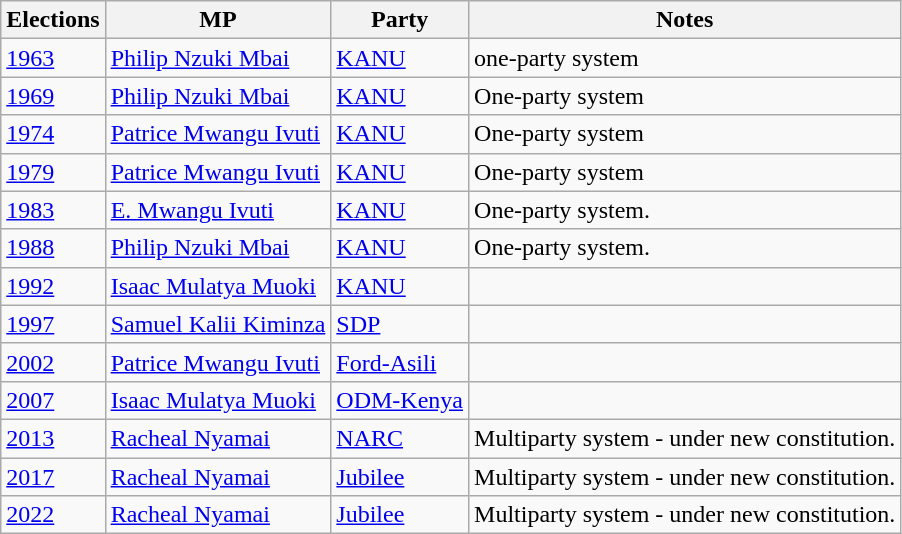<table class="wikitable">
<tr>
<th>Elections</th>
<th>MP </th>
<th>Party</th>
<th>Notes</th>
</tr>
<tr>
<td><a href='#'>1963</a></td>
<td><a href='#'>Philip Nzuki Mbai</a></td>
<td><a href='#'>KANU</a></td>
<td>one-party system</td>
</tr>
<tr>
<td><a href='#'>1969</a></td>
<td><a href='#'>Philip Nzuki Mbai</a></td>
<td><a href='#'>KANU</a></td>
<td>One-party system</td>
</tr>
<tr>
<td><a href='#'>1974</a></td>
<td><a href='#'>Patrice Mwangu Ivuti</a></td>
<td><a href='#'>KANU</a></td>
<td>One-party system</td>
</tr>
<tr>
<td><a href='#'>1979</a></td>
<td><a href='#'>Patrice Mwangu Ivuti</a></td>
<td><a href='#'>KANU</a></td>
<td>One-party system</td>
</tr>
<tr>
<td><a href='#'>1983</a></td>
<td><a href='#'>E. Mwangu Ivuti</a></td>
<td><a href='#'>KANU</a></td>
<td>One-party system.</td>
</tr>
<tr>
<td><a href='#'>1988</a></td>
<td><a href='#'>Philip Nzuki Mbai</a></td>
<td><a href='#'>KANU</a></td>
<td>One-party system.</td>
</tr>
<tr>
<td><a href='#'>1992</a></td>
<td><a href='#'>Isaac Mulatya Muoki</a></td>
<td><a href='#'>KANU</a></td>
<td></td>
</tr>
<tr>
<td><a href='#'>1997</a></td>
<td><a href='#'>Samuel Kalii Kiminza</a></td>
<td><a href='#'>SDP</a></td>
<td></td>
</tr>
<tr>
<td><a href='#'>2002</a></td>
<td><a href='#'>Patrice Mwangu Ivuti</a></td>
<td><a href='#'>Ford-Asili</a></td>
<td></td>
</tr>
<tr>
<td><a href='#'>2007</a></td>
<td><a href='#'>Isaac Mulatya Muoki</a></td>
<td><a href='#'>ODM-Kenya</a></td>
<td></td>
</tr>
<tr>
<td><a href='#'>2013</a></td>
<td><a href='#'>Racheal Nyamai</a></td>
<td><a href='#'>NARC</a></td>
<td>Multiparty system - under new constitution.</td>
</tr>
<tr>
<td><a href='#'>2017</a></td>
<td><a href='#'>Racheal Nyamai</a></td>
<td><a href='#'>Jubilee</a></td>
<td>Multiparty system - under new constitution.</td>
</tr>
<tr>
<td><a href='#'>2022</a></td>
<td><a href='#'>Racheal Nyamai</a></td>
<td><a href='#'>Jubilee</a></td>
<td>Multiparty system - under new constitution.</td>
</tr>
</table>
